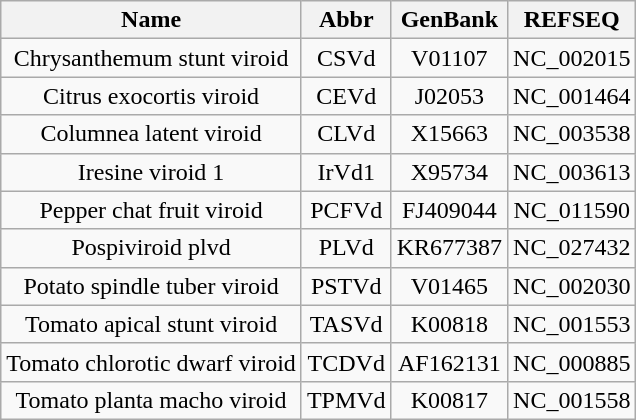<table class="wikitable" style="text-align:center">
<tr>
<th>Name</th>
<th>Abbr</th>
<th>GenBank</th>
<th>REFSEQ</th>
</tr>
<tr>
<td>Chrysanthemum stunt viroid</td>
<td>CSVd</td>
<td>V01107</td>
<td>NC_002015</td>
</tr>
<tr>
<td>Citrus exocortis viroid</td>
<td>CEVd</td>
<td>J02053</td>
<td>NC_001464</td>
</tr>
<tr>
<td>Columnea latent viroid</td>
<td>CLVd</td>
<td>X15663</td>
<td>NC_003538</td>
</tr>
<tr>
<td>Iresine viroid 1</td>
<td>IrVd1</td>
<td>X95734</td>
<td>NC_003613</td>
</tr>
<tr>
<td>Pepper chat fruit viroid</td>
<td>PCFVd</td>
<td>FJ409044</td>
<td>NC_011590</td>
</tr>
<tr>
<td>Pospiviroid plvd</td>
<td>PLVd</td>
<td>KR677387</td>
<td>NC_027432</td>
</tr>
<tr>
<td>Potato spindle tuber viroid</td>
<td>PSTVd</td>
<td>V01465</td>
<td>NC_002030</td>
</tr>
<tr>
<td>Tomato apical stunt viroid</td>
<td>TASVd</td>
<td>K00818</td>
<td>NC_001553</td>
</tr>
<tr>
<td>Tomato chlorotic dwarf viroid</td>
<td>TCDVd</td>
<td>AF162131</td>
<td>NC_000885</td>
</tr>
<tr>
<td>Tomato planta macho viroid</td>
<td>TPMVd</td>
<td>K00817</td>
<td>NC_001558</td>
</tr>
</table>
